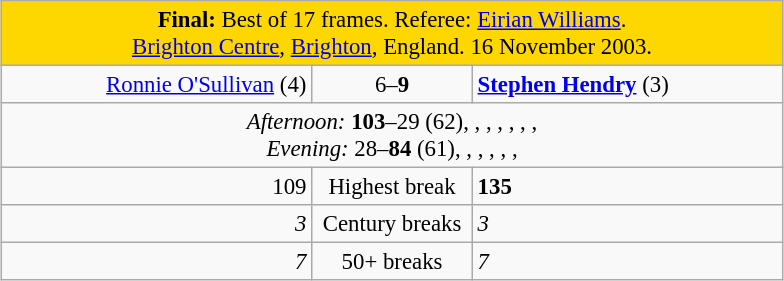<table class="wikitable" style="font-size: 95%; margin: 1em auto 1em auto;">
<tr>
<td colspan="3" align="center" bgcolor="#ffd700"><strong>Final:</strong> Best of 17 frames. Referee: <a href='#'>Eirian Williams</a>.<br><a href='#'>Brighton Centre</a>, <a href='#'>Brighton</a>, England. 16 November 2003.</td>
</tr>
<tr>
<td width="200" align="right"><a href='#'>Ronnie O'Sullivan</a> (4)<br></td>
<td width="100" align="center">6–<strong>9</strong></td>
<td width="200"><strong><a href='#'>Stephen Hendry</a></strong> (3)<br></td>
</tr>
<tr>
<td colspan="3" align="center" style="font-size: 100%"><em>Afternoon:</em> <strong>103</strong>–29 (62), , , , , , ,  <br><em>Evening:</em> 28–<strong>84</strong> (61), , , , , , </td>
</tr>
<tr>
<td align="right">109</td>
<td align="center">Highest break</td>
<td align="left"><strong>135</strong></td>
</tr>
<tr>
<td align="right"><em>3</em></td>
<td align="center">Century breaks</td>
<td align="left"><em>3</em></td>
</tr>
<tr>
<td align="right"><em>7</em></td>
<td align="center">50+ breaks</td>
<td align="left"><em>7</em></td>
</tr>
</table>
